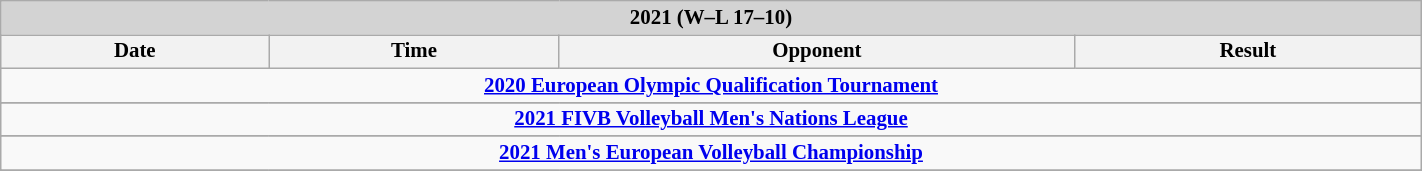<table class="wikitable collapsible collapsed" style="font-size:87%; width:75%;">
<tr>
<td style="text-align: center;" colspan=12 bgcolor="lightgrey"><strong>2021 (W–L 17–10)</strong></td>
</tr>
<tr>
<th>Date</th>
<th>Time</th>
<th colspan=3>Opponent</th>
<th colspan=7>Result</th>
</tr>
<tr>
<td style="text-align: center;" colspan=12><strong><a href='#'>2020 European Olympic Qualification Tournament</a></strong></td>
</tr>
<tr>
</tr>
<tr bgcolor=#ffcccc >
</tr>
<tr bgcolor=#CCFFCC >
</tr>
<tr bgcolor=#ffcccc >
</tr>
<tr>
<td style="text-align: center;" colspan=12><strong><a href='#'>2021 FIVB Volleyball Men's Nations League</a></strong></td>
</tr>
<tr>
</tr>
<tr bgcolor=#CCFFCC>
</tr>
<tr bgcolor=#ffcccc>
</tr>
<tr bgcolor=#CCFFCC>
</tr>
<tr bgcolor=#CCFFCC>
</tr>
<tr bgcolor=#CCFFCC>
</tr>
<tr bgcolor=#ffcccc>
</tr>
<tr bgcolor=#CCFFCC>
</tr>
<tr bgcolor=#CCFFCC>
</tr>
<tr bgcolor=#CCFFCC>
</tr>
<tr bgcolor=#ffcccc>
</tr>
<tr bgcolor=#CCFFCC>
</tr>
<tr bgcolor=#ffcccc>
</tr>
<tr bgcolor=#CCFFCC>
</tr>
<tr bgcolor=#CCFFCC>
</tr>
<tr bgcolor=#ffcccc>
</tr>
<tr>
<td style="text-align: center;" colspan=12><strong><a href='#'>2021 Men's European Volleyball Championship</a></strong></td>
</tr>
<tr>
</tr>
<tr bgcolor=#CCFFCC>
</tr>
<tr bgcolor=#CCFFCC>
</tr>
<tr bgcolor=#ffcccc>
</tr>
<tr bgcolor=#CCFFCC>
</tr>
<tr bgcolor=#CCFFCC>
</tr>
<tr bgcolor=#CCFFCC>
</tr>
<tr bgcolor=#CCFFCC>
</tr>
<tr bgcolor=#ffcccc>
</tr>
<tr bgcolor=#ffcccc>
</tr>
<tr>
</tr>
</table>
